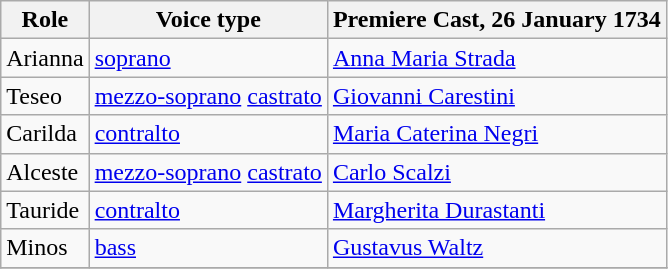<table class="wikitable">
<tr>
<th>Role</th>
<th>Voice type</th>
<th>Premiere Cast, 26 January 1734<br></th>
</tr>
<tr>
<td>Arianna</td>
<td><a href='#'>soprano</a></td>
<td><a href='#'>Anna Maria Strada</a></td>
</tr>
<tr>
<td>Teseo</td>
<td><a href='#'>mezzo-soprano</a> <a href='#'>castrato</a></td>
<td><a href='#'>Giovanni Carestini</a></td>
</tr>
<tr>
<td>Carilda</td>
<td><a href='#'>contralto</a></td>
<td><a href='#'>Maria Caterina Negri</a></td>
</tr>
<tr>
<td>Alceste</td>
<td><a href='#'>mezzo-soprano</a> <a href='#'>castrato</a></td>
<td><a href='#'>Carlo Scalzi</a></td>
</tr>
<tr>
<td>Tauride</td>
<td><a href='#'>contralto</a></td>
<td><a href='#'>Margherita Durastanti</a></td>
</tr>
<tr>
<td>Minos</td>
<td><a href='#'>bass</a></td>
<td><a href='#'>Gustavus Waltz</a></td>
</tr>
<tr>
</tr>
</table>
